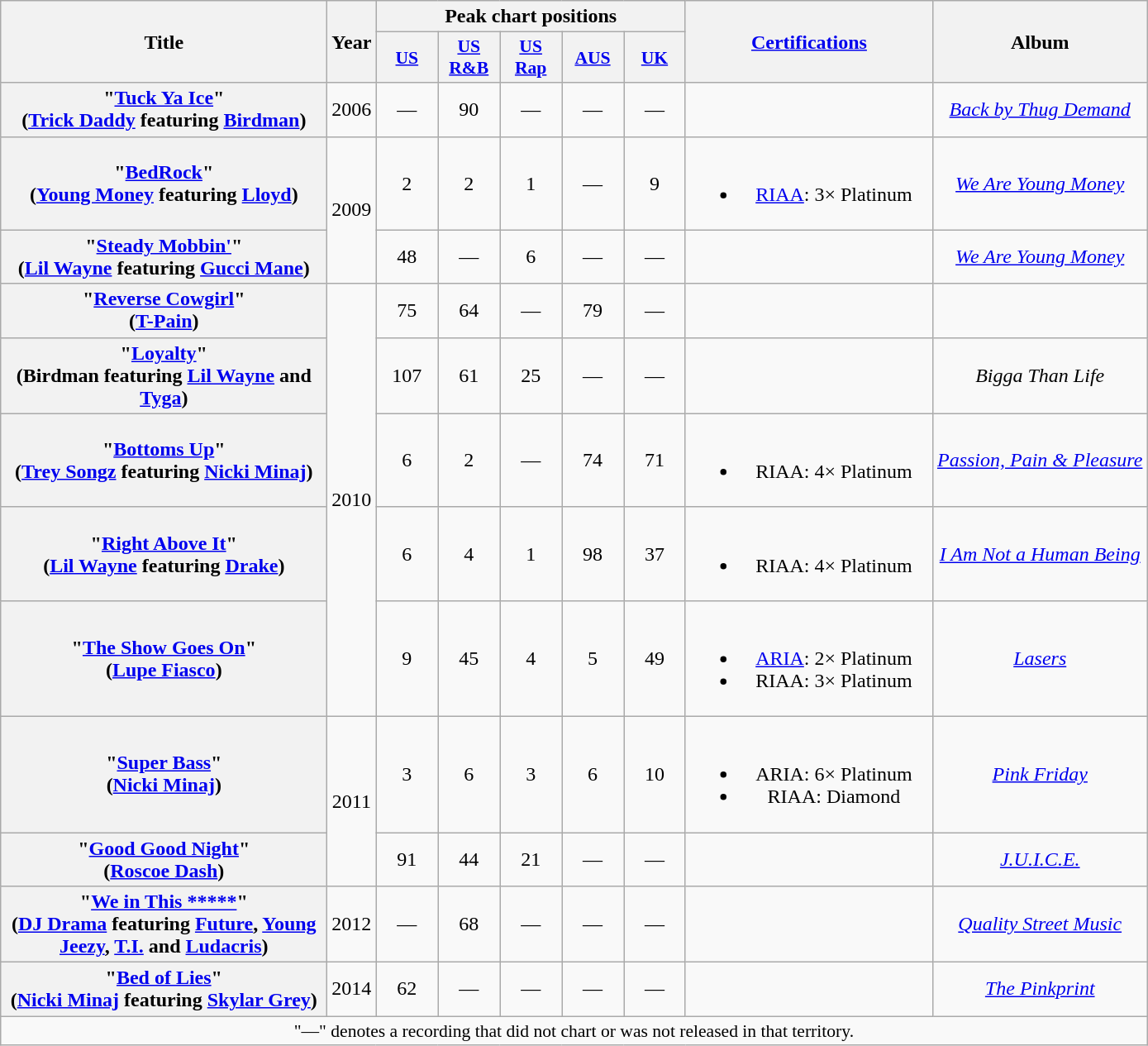<table class="wikitable plainrowheaders" style="text-align:center;" border="1">
<tr>
<th scope="col" rowspan="2" style="width:16em;">Title</th>
<th scope="col" rowspan="2">Year</th>
<th scope="col" colspan="5">Peak chart positions</th>
<th scope="col" rowspan="2" style="width:12em;"><a href='#'>Certifications</a></th>
<th scope="col" rowspan="2">Album</th>
</tr>
<tr>
<th style="width:3em; font-size:90%"><a href='#'>US</a></th>
<th style="width:3em; font-size:90%"><a href='#'>US<br>R&B</a></th>
<th style="width:3em; font-size:90%"><a href='#'>US<br>Rap</a></th>
<th style="width:3em; font-size:90%"><a href='#'>AUS</a></th>
<th style="width:3em; font-size:90%"><a href='#'>UK</a></th>
</tr>
<tr>
<th scope="row">"<a href='#'>Tuck Ya Ice</a>"<br><span>(<a href='#'>Trick Daddy</a> featuring <a href='#'>Birdman</a>)</span></th>
<td>2006</td>
<td>—</td>
<td>90</td>
<td>—</td>
<td>—</td>
<td>—</td>
<td></td>
<td><em><a href='#'>Back by Thug Demand</a></em></td>
</tr>
<tr>
<th scope="row">"<a href='#'>BedRock</a>"<br><span>(<a href='#'>Young Money</a> featuring <a href='#'>Lloyd</a>)</span></th>
<td rowspan="2">2009</td>
<td>2</td>
<td>2</td>
<td>1</td>
<td>—</td>
<td>9</td>
<td><br><ul><li><a href='#'>RIAA</a>: 3× Platinum</li></ul></td>
<td><em><a href='#'>We Are Young Money</a></em></td>
</tr>
<tr>
<th scope="row">"<a href='#'>Steady Mobbin'</a>"<br><span>(<a href='#'>Lil Wayne</a> featuring <a href='#'>Gucci Mane</a>)</span></th>
<td>48</td>
<td>—</td>
<td>6</td>
<td>—</td>
<td>—</td>
<td></td>
<td><em><a href='#'>We Are Young Money</a></em></td>
</tr>
<tr>
<th scope="row">"<a href='#'>Reverse Cowgirl</a>"<br><span>(<a href='#'>T-Pain</a>)</span></th>
<td rowspan="5">2010</td>
<td>75</td>
<td>64</td>
<td>—</td>
<td>79</td>
<td>—</td>
<td></td>
<td></td>
</tr>
<tr>
<th scope="row">"<a href='#'>Loyalty</a>"<br><span>(Birdman featuring <a href='#'>Lil Wayne</a> and <a href='#'>Tyga</a>)</span></th>
<td>107</td>
<td>61</td>
<td>25</td>
<td>—</td>
<td>—</td>
<td></td>
<td><em>Bigga Than Life</em></td>
</tr>
<tr>
<th scope="row">"<a href='#'>Bottoms Up</a>"<br><span>(<a href='#'>Trey Songz</a> featuring <a href='#'>Nicki Minaj</a>)</span></th>
<td>6</td>
<td>2</td>
<td>—</td>
<td>74</td>
<td>71</td>
<td><br><ul><li>RIAA: 4× Platinum</li></ul></td>
<td><em><a href='#'>Passion, Pain & Pleasure</a></em></td>
</tr>
<tr>
<th scope="row">"<a href='#'>Right Above It</a>"<br><span>(<a href='#'>Lil Wayne</a> featuring <a href='#'>Drake</a>)</span></th>
<td>6</td>
<td>4</td>
<td>1</td>
<td>98</td>
<td>37</td>
<td><br><ul><li>RIAA: 4× Platinum</li></ul></td>
<td><em><a href='#'>I Am Not a Human Being</a></em></td>
</tr>
<tr>
<th scope="row">"<a href='#'>The Show Goes On</a>"<br><span>(<a href='#'>Lupe Fiasco</a>)</span></th>
<td>9</td>
<td>45</td>
<td>4</td>
<td>5</td>
<td>49</td>
<td><br><ul><li><a href='#'>ARIA</a>: 2× Platinum</li><li>RIAA: 3× Platinum</li></ul></td>
<td><em><a href='#'>Lasers</a></em></td>
</tr>
<tr>
<th scope="row">"<a href='#'>Super Bass</a>"<br><span>(<a href='#'>Nicki Minaj</a>)</span></th>
<td rowspan="2">2011</td>
<td>3</td>
<td>6</td>
<td>3</td>
<td>6</td>
<td>10</td>
<td><br><ul><li>ARIA: 6× Platinum</li><li>RIAA: Diamond </li></ul></td>
<td><em><a href='#'>Pink Friday</a></em></td>
</tr>
<tr>
<th scope="row">"<a href='#'>Good Good Night</a>"<br><span>(<a href='#'>Roscoe Dash</a>)</span></th>
<td>91</td>
<td>44</td>
<td>21</td>
<td>—</td>
<td>—</td>
<td></td>
<td><em><a href='#'>J.U.I.C.E.</a></em></td>
</tr>
<tr>
<th scope="row">"<a href='#'>We in This *****</a>"<br><span>(<a href='#'>DJ Drama</a> featuring <a href='#'>Future</a>, <a href='#'>Young Jeezy</a>, <a href='#'>T.I.</a> and <a href='#'>Ludacris</a>)</span></th>
<td>2012</td>
<td>—</td>
<td>68</td>
<td>—</td>
<td>—</td>
<td>—</td>
<td></td>
<td><em><a href='#'>Quality Street Music</a></em></td>
</tr>
<tr>
<th scope="row">"<a href='#'>Bed of Lies</a>"<br><span>(<a href='#'>Nicki Minaj</a> featuring <a href='#'>Skylar Grey</a>)</span></th>
<td>2014</td>
<td>62</td>
<td>—</td>
<td>—</td>
<td>—</td>
<td>—</td>
<td></td>
<td><em><a href='#'>The Pinkprint</a></em></td>
</tr>
<tr>
<td colspan="9" style="font-size:90%">"—" denotes a recording that did not chart or was not released in that territory.</td>
</tr>
</table>
